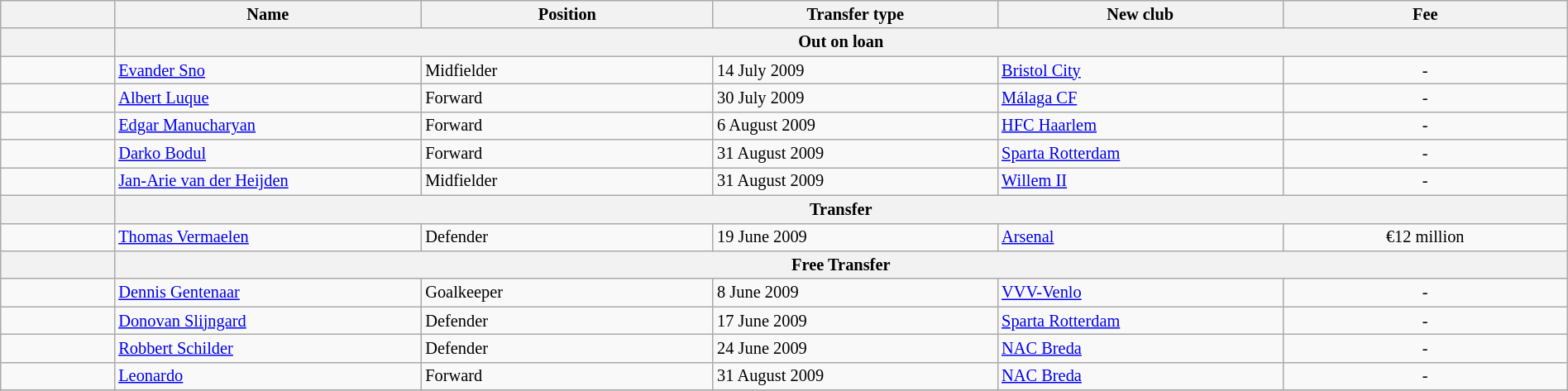<table class="wikitable" style="width:100%; font-size:85%;">
<tr>
<th width="2%"></th>
<th width="5%">Name</th>
<th width="5%">Position</th>
<th width="5%">Transfer type</th>
<th width="5%">New club</th>
<th width="5%">Fee</th>
</tr>
<tr>
<th></th>
<th colspan="5" align="center">Out on loan</th>
</tr>
<tr>
<td align=center></td>
<td align=left> <a href='#'>Evander Sno</a></td>
<td align=left>Midfielder</td>
<td align=left>14 July 2009</td>
<td align=left> <a href='#'>Bristol City</a></td>
<td align=center>-</td>
</tr>
<tr>
<td align=center></td>
<td align=left> <a href='#'>Albert Luque</a></td>
<td align=left>Forward</td>
<td align=left>30 July 2009</td>
<td align=left> <a href='#'>Málaga CF</a></td>
<td align=center>-</td>
</tr>
<tr>
<td align=center></td>
<td align=left> <a href='#'>Edgar Manucharyan</a></td>
<td align=left>Forward</td>
<td align=left>6 August 2009</td>
<td align=left> <a href='#'>HFC Haarlem</a></td>
<td align=center>-</td>
</tr>
<tr>
<td align=center></td>
<td align=left> <a href='#'>Darko Bodul</a></td>
<td align=left>Forward</td>
<td align=left>31 August 2009</td>
<td align=left> <a href='#'>Sparta Rotterdam</a></td>
<td align=center>-</td>
</tr>
<tr>
<td align=center></td>
<td align=left> <a href='#'>Jan-Arie van der Heijden</a></td>
<td align=left>Midfielder</td>
<td align=left>31 August 2009</td>
<td align=left> <a href='#'>Willem II</a></td>
<td align=center>-</td>
</tr>
<tr>
<th></th>
<th colspan="5" align="center">Transfer</th>
</tr>
<tr>
<td align=center></td>
<td align=left> <a href='#'>Thomas Vermaelen</a></td>
<td align=left>Defender</td>
<td align=left>19 June 2009</td>
<td align=left> <a href='#'>Arsenal</a></td>
<td align=center>€12 million</td>
</tr>
<tr>
<th></th>
<th colspan="5" align="center">Free Transfer</th>
</tr>
<tr>
<td align=center></td>
<td align=left> <a href='#'>Dennis Gentenaar</a></td>
<td align=left>Goalkeeper</td>
<td align=left>8 June 2009</td>
<td align=left>  <a href='#'>VVV-Venlo</a></td>
<td align=center>-</td>
</tr>
<tr>
<td align=center></td>
<td align=left> <a href='#'>Donovan Slijngard</a></td>
<td align=left>Defender</td>
<td align=left>17 June 2009</td>
<td align=left> <a href='#'>Sparta Rotterdam</a></td>
<td align=center>-</td>
</tr>
<tr>
<td align=center></td>
<td align=left> <a href='#'>Robbert Schilder</a></td>
<td align=left>Defender</td>
<td align=left>24 June 2009</td>
<td align=left> <a href='#'>NAC Breda</a></td>
<td align=center>-</td>
</tr>
<tr>
<td align=center></td>
<td align=left> <a href='#'>Leonardo</a></td>
<td align=left>Forward</td>
<td align=left>31 August 2009</td>
<td align=left> <a href='#'>NAC Breda</a></td>
<td align=center>-</td>
</tr>
<tr>
</tr>
</table>
